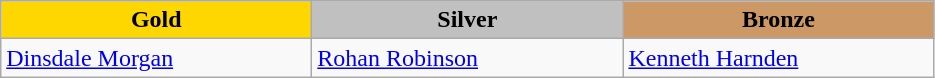<table class="wikitable" style="text-align:left">
<tr align="center">
<td width=200 bgcolor=gold><strong>Gold</strong></td>
<td width=200 bgcolor=silver><strong>Silver</strong></td>
<td width=200 bgcolor=CC9966><strong>Bronze</strong></td>
</tr>
<tr>
<td><a href='#'>Dinsdale Morgan</a><br><em></em></td>
<td><a href='#'>Rohan Robinson</a><br><em></em></td>
<td><a href='#'>Kenneth Harnden</a><br><em></em></td>
</tr>
</table>
